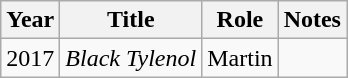<table class="wikitable">
<tr>
<th>Year</th>
<th>Title</th>
<th>Role</th>
<th>Notes</th>
</tr>
<tr>
<td>2017</td>
<td><em>Black Tylenol</em></td>
<td>Martin</td>
<td></td>
</tr>
</table>
